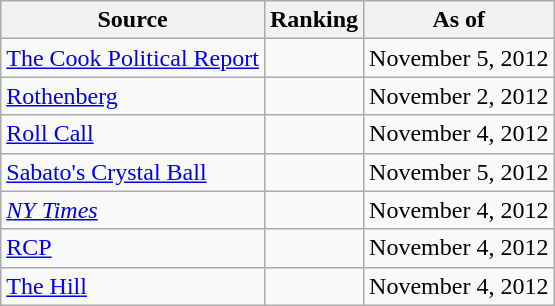<table class="wikitable" style="text-align:center">
<tr>
<th>Source</th>
<th>Ranking</th>
<th>As of</th>
</tr>
<tr>
<td align=left><a href='#'>The Cook Political Report</a></td>
<td></td>
<td>November 5, 2012</td>
</tr>
<tr>
<td align=left><a href='#'>Rothenberg</a></td>
<td></td>
<td>November 2, 2012</td>
</tr>
<tr>
<td align=left><a href='#'>Roll Call</a></td>
<td></td>
<td>November 4, 2012</td>
</tr>
<tr>
<td align=left><a href='#'>Sabato's Crystal Ball</a></td>
<td></td>
<td>November 5, 2012</td>
</tr>
<tr>
<td align=left><a href='#'><em>NY Times</em></a></td>
<td></td>
<td>November 4, 2012</td>
</tr>
<tr>
<td align="left"><a href='#'>RCP</a></td>
<td></td>
<td>November 4, 2012</td>
</tr>
<tr>
<td align=left><a href='#'>The Hill</a></td>
<td></td>
<td>November 4, 2012</td>
</tr>
</table>
